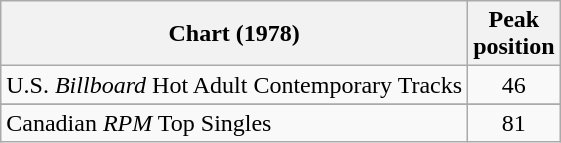<table class="wikitable sortable">
<tr>
<th align="left">Chart (1978)</th>
<th align="center">Peak<br>position</th>
</tr>
<tr>
<td align="left">U.S. <em>Billboard</em> Hot Adult Contemporary Tracks</td>
<td align="center">46</td>
</tr>
<tr>
</tr>
<tr>
<td align="left">Canadian <em>RPM</em> Top Singles</td>
<td align="center">81</td>
</tr>
</table>
